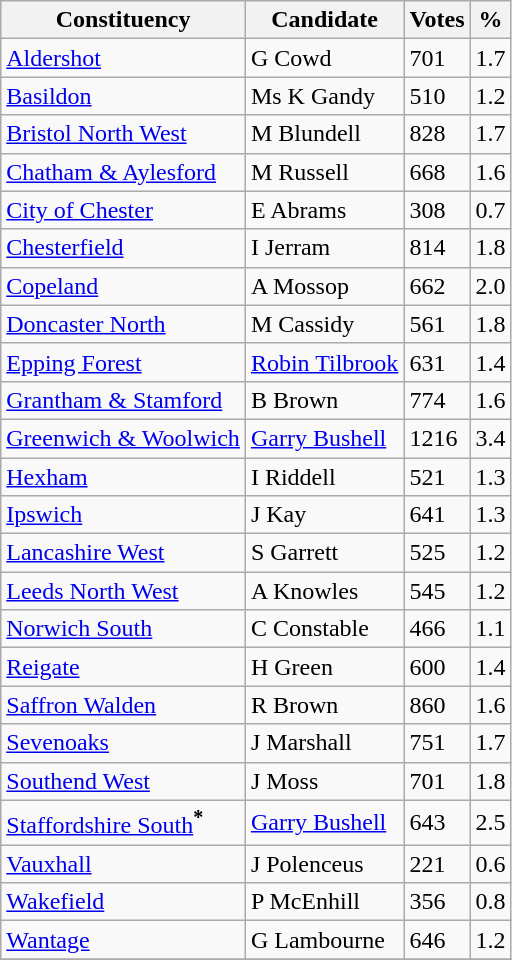<table class="wikitable sortable">
<tr>
<th>Constituency</th>
<th>Candidate</th>
<th>Votes</th>
<th>%</th>
</tr>
<tr>
<td><a href='#'>Aldershot</a></td>
<td>G Cowd</td>
<td>701</td>
<td>1.7</td>
</tr>
<tr>
<td><a href='#'>Basildon</a></td>
<td>Ms K Gandy</td>
<td>510</td>
<td>1.2</td>
</tr>
<tr>
<td><a href='#'>Bristol North West</a></td>
<td>M Blundell</td>
<td>828</td>
<td>1.7</td>
</tr>
<tr>
<td><a href='#'>Chatham & Aylesford</a></td>
<td>M Russell</td>
<td>668</td>
<td>1.6</td>
</tr>
<tr>
<td><a href='#'>City of Chester</a></td>
<td>E Abrams</td>
<td>308</td>
<td>0.7</td>
</tr>
<tr>
<td><a href='#'>Chesterfield</a></td>
<td>I Jerram</td>
<td>814</td>
<td>1.8</td>
</tr>
<tr>
<td><a href='#'>Copeland</a></td>
<td>A Mossop</td>
<td>662</td>
<td>2.0</td>
</tr>
<tr>
<td><a href='#'>Doncaster North</a></td>
<td>M Cassidy</td>
<td>561</td>
<td>1.8</td>
</tr>
<tr>
<td><a href='#'>Epping Forest</a></td>
<td><a href='#'>Robin Tilbrook</a></td>
<td>631</td>
<td>1.4</td>
</tr>
<tr>
<td><a href='#'>Grantham & Stamford</a></td>
<td>B Brown</td>
<td>774</td>
<td>1.6</td>
</tr>
<tr>
<td><a href='#'>Greenwich & Woolwich</a></td>
<td><a href='#'>Garry Bushell</a></td>
<td>1216</td>
<td>3.4</td>
</tr>
<tr>
<td><a href='#'>Hexham</a></td>
<td>I Riddell</td>
<td>521</td>
<td>1.3</td>
</tr>
<tr>
<td><a href='#'>Ipswich</a></td>
<td>J Kay</td>
<td>641</td>
<td>1.3</td>
</tr>
<tr>
<td><a href='#'>Lancashire West</a></td>
<td>S Garrett</td>
<td>525</td>
<td>1.2</td>
</tr>
<tr>
<td><a href='#'>Leeds North West</a></td>
<td>A Knowles</td>
<td>545</td>
<td>1.2</td>
</tr>
<tr>
<td><a href='#'>Norwich South</a></td>
<td>C Constable</td>
<td>466</td>
<td>1.1</td>
</tr>
<tr>
<td><a href='#'>Reigate</a></td>
<td>H Green</td>
<td>600</td>
<td>1.4</td>
</tr>
<tr>
<td><a href='#'>Saffron Walden</a></td>
<td>R Brown</td>
<td>860</td>
<td>1.6</td>
</tr>
<tr>
<td><a href='#'>Sevenoaks</a></td>
<td>J Marshall</td>
<td>751</td>
<td>1.7</td>
</tr>
<tr>
<td><a href='#'>Southend West</a></td>
<td>J Moss</td>
<td>701</td>
<td>1.8</td>
</tr>
<tr>
<td><a href='#'>Staffordshire South</a><sup><strong>*</strong></sup></td>
<td><a href='#'>Garry Bushell</a></td>
<td>643</td>
<td>2.5</td>
</tr>
<tr>
<td><a href='#'>Vauxhall</a></td>
<td>J Polenceus</td>
<td>221</td>
<td>0.6</td>
</tr>
<tr>
<td><a href='#'>Wakefield</a></td>
<td>P McEnhill</td>
<td>356</td>
<td>0.8</td>
</tr>
<tr>
<td><a href='#'>Wantage</a></td>
<td>G Lambourne</td>
<td>646</td>
<td>1.2</td>
</tr>
<tr>
</tr>
</table>
